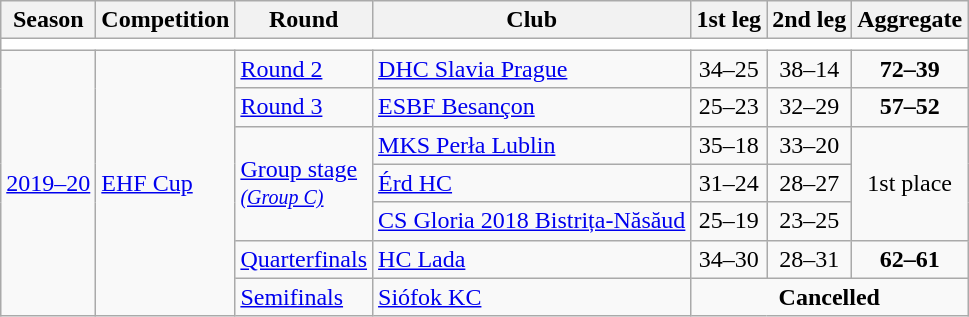<table class="wikitable">
<tr>
<th>Season</th>
<th>Competition</th>
<th>Round</th>
<th>Club</th>
<th>1st leg</th>
<th>2nd leg</th>
<th>Aggregate</th>
</tr>
<tr>
<td colspan="7" bgcolor=white></td>
</tr>
<tr>
<td rowspan=7><a href='#'>2019–20</a></td>
<td rowspan=7><a href='#'>EHF Cup</a></td>
<td><a href='#'>Round 2</a></td>
<td> <a href='#'>DHC Slavia Prague</a></td>
<td align=center>34–25</td>
<td align=center>38–14</td>
<td align=center><strong>72–39</strong></td>
</tr>
<tr>
<td><a href='#'>Round 3</a></td>
<td> <a href='#'>ESBF Besançon</a></td>
<td align=center>25–23</td>
<td align=center>32–29</td>
<td align=center><strong>57–52</strong></td>
</tr>
<tr>
<td rowspan=3><a href='#'>Group stage <br><small><em>(Group C)</em></small></a></td>
<td> <a href='#'>MKS Perła Lublin</a></td>
<td align=center>35–18</td>
<td align=center>33–20</td>
<td align=center rowspan=3>1st place</td>
</tr>
<tr>
<td> <a href='#'>Érd HC</a></td>
<td align=center>31–24</td>
<td align=center>28–27</td>
</tr>
<tr>
<td> <a href='#'>CS Gloria 2018 Bistrița-Năsăud</a></td>
<td align=center>25–19</td>
<td align=center>23–25</td>
</tr>
<tr>
<td><a href='#'>Quarterfinals</a></td>
<td> <a href='#'>HC Lada</a></td>
<td align=center>34–30</td>
<td align=center>28–31</td>
<td align=center><strong>62–61</strong></td>
</tr>
<tr>
<td><a href='#'>Semifinals</a></td>
<td> <a href='#'>Siófok KC</a></td>
<td align=center colspan=3><strong>Cancelled</strong></td>
</tr>
</table>
